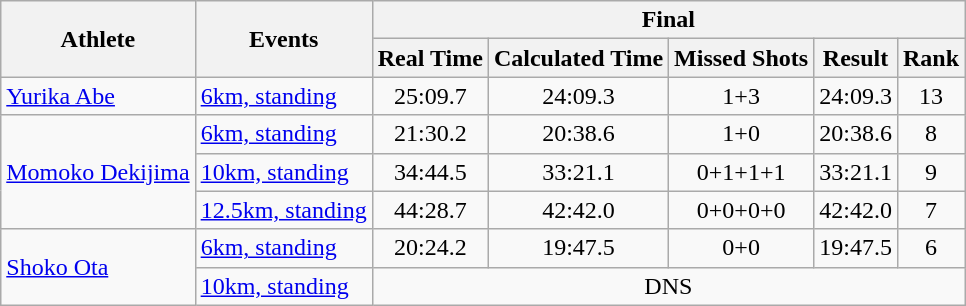<table class="wikitable" style="font-size:100%">
<tr>
<th rowspan="2">Athlete</th>
<th rowspan="2">Events</th>
<th colspan="5">Final</th>
</tr>
<tr>
<th>Real Time</th>
<th>Calculated Time</th>
<th>Missed Shots</th>
<th>Result</th>
<th>Rank</th>
</tr>
<tr>
<td><a href='#'>Yurika Abe</a></td>
<td><a href='#'>6km, standing</a></td>
<td align="center">25:09.7</td>
<td align="center">24:09.3</td>
<td align="center">1+3</td>
<td align="center">24:09.3</td>
<td align="center">13</td>
</tr>
<tr>
<td rowspan=3><a href='#'>Momoko Dekijima</a></td>
<td><a href='#'>6km, standing</a></td>
<td align="center">21:30.2</td>
<td align="center">20:38.6</td>
<td align="center">1+0</td>
<td align="center">20:38.6</td>
<td align="center">8</td>
</tr>
<tr>
<td><a href='#'>10km, standing</a></td>
<td align="center">34:44.5</td>
<td align="center">33:21.1</td>
<td align="center">0+1+1+1</td>
<td align="center">33:21.1</td>
<td align="center">9</td>
</tr>
<tr>
<td><a href='#'>12.5km, standing</a></td>
<td align="center">44:28.7</td>
<td align="center">42:42.0</td>
<td align="center">0+0+0+0</td>
<td align="center">42:42.0</td>
<td align="center">7</td>
</tr>
<tr>
<td rowspan=2><a href='#'>Shoko Ota</a></td>
<td><a href='#'>6km, standing</a></td>
<td align="center">20:24.2</td>
<td align="center">19:47.5</td>
<td align="center">0+0</td>
<td align="center">19:47.5</td>
<td align="center">6</td>
</tr>
<tr>
<td><a href='#'>10km, standing</a></td>
<td align="center" colspan=5>DNS</td>
</tr>
</table>
